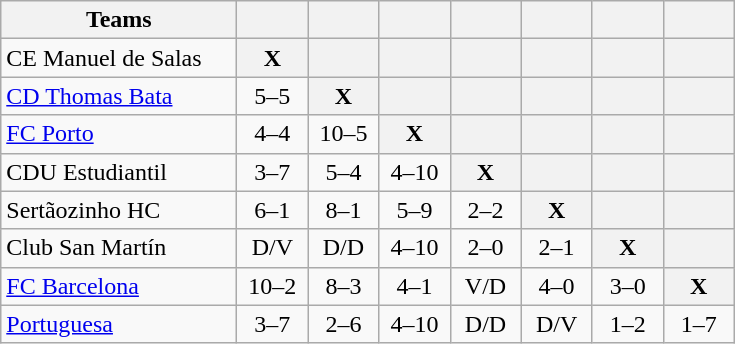<table class="wikitable" style="text-align:center">
<tr>
<th width=150>Teams</th>
<th width=40></th>
<th width=40></th>
<th width=40></th>
<th width=40></th>
<th width=40></th>
<th width=40></th>
<th width=40></th>
</tr>
<tr>
<td align="left"> CE Manuel de Salas</td>
<th>X</th>
<th></th>
<th></th>
<th></th>
<th></th>
<th></th>
<th></th>
</tr>
<tr>
<td align="left"> <a href='#'>CD Thomas Bata</a></td>
<td>5–5</td>
<th>X</th>
<th></th>
<th></th>
<th></th>
<th></th>
<th></th>
</tr>
<tr>
<td align="left"> <a href='#'>FC Porto</a></td>
<td>4–4</td>
<td>10–5</td>
<th>X</th>
<th></th>
<th></th>
<th></th>
<th></th>
</tr>
<tr>
<td align="left"> CDU Estudiantil</td>
<td>3–7</td>
<td>5–4</td>
<td>4–10</td>
<th>X</th>
<th></th>
<th></th>
<th></th>
</tr>
<tr>
<td align="left"> Sertãozinho HC</td>
<td>6–1</td>
<td>8–1</td>
<td>5–9</td>
<td>2–2</td>
<th>X</th>
<th></th>
<th></th>
</tr>
<tr>
<td align="left"> Club San Martín</td>
<td>D/V</td>
<td>D/D</td>
<td>4–10</td>
<td>2–0</td>
<td>2–1</td>
<th>X</th>
<th></th>
</tr>
<tr>
<td align="left"> <a href='#'>FC Barcelona</a></td>
<td>10–2</td>
<td>8–3</td>
<td>4–1</td>
<td>V/D</td>
<td>4–0</td>
<td>3–0</td>
<th>X</th>
</tr>
<tr>
<td align="left"> <a href='#'>Portuguesa</a></td>
<td>3–7</td>
<td>2–6</td>
<td>4–10</td>
<td>D/D</td>
<td>D/V</td>
<td>1–2</td>
<td>1–7</td>
</tr>
</table>
